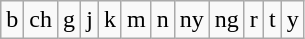<table class="wikitable">
<tr>
<td>b</td>
<td>ch</td>
<td>g</td>
<td>j</td>
<td>k</td>
<td>m</td>
<td>n</td>
<td>ny</td>
<td>ng</td>
<td>r</td>
<td>t</td>
<td>y</td>
</tr>
</table>
